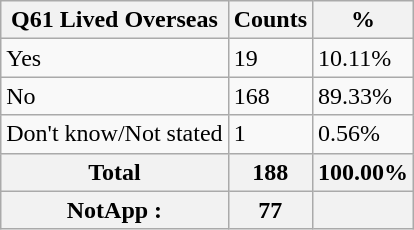<table class="wikitable sortable">
<tr>
<th>Q61 Lived Overseas</th>
<th>Counts</th>
<th>%</th>
</tr>
<tr>
<td>Yes</td>
<td>19</td>
<td>10.11%</td>
</tr>
<tr>
<td>No</td>
<td>168</td>
<td>89.33%</td>
</tr>
<tr>
<td>Don't know/Not stated</td>
<td>1</td>
<td>0.56%</td>
</tr>
<tr>
<th>Total</th>
<th>188</th>
<th>100.00%</th>
</tr>
<tr>
<th>NotApp :</th>
<th>77</th>
<th></th>
</tr>
</table>
